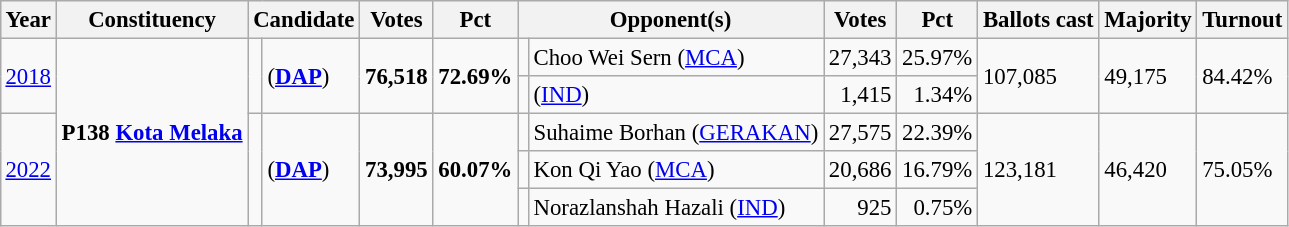<table class="wikitable" style="margin:0.5em ; font-size:95%">
<tr>
<th>Year</th>
<th>Constituency</th>
<th colspan=2>Candidate</th>
<th>Votes</th>
<th>Pct</th>
<th colspan=2>Opponent(s)</th>
<th>Votes</th>
<th>Pct</th>
<th>Ballots cast</th>
<th>Majority</th>
<th>Turnout</th>
</tr>
<tr>
<td rowspan=2><a href='#'>2018</a></td>
<td rowspan=5><strong>P138 <a href='#'>Kota Melaka</a></strong></td>
<td rowspan=2 ></td>
<td rowspan=2> (<a href='#'><strong>DAP</strong></a>)</td>
<td rowspan=2 align="right"><strong>76,518</strong></td>
<td rowspan=2><strong>72.69%</strong></td>
<td></td>
<td>Choo Wei Sern (<a href='#'>MCA</a>)</td>
<td align="right">27,343</td>
<td>25.97%</td>
<td rowspan=2>107,085</td>
<td rowspan=2>49,175</td>
<td rowspan=2>84.42%</td>
</tr>
<tr>
<td></td>
<td> (<a href='#'>IND</a>)</td>
<td align="right">1,415</td>
<td align=right>1.34%</td>
</tr>
<tr>
<td rowspan=3><a href='#'>2022</a></td>
<td rowspan=3 ></td>
<td rowspan=3> (<a href='#'><strong>DAP</strong></a>)</td>
<td rowspan=3 align="right"><strong>73,995</strong></td>
<td rowspan=3><strong>60.07%</strong></td>
<td bgcolor=></td>
<td>Suhaime Borhan (<a href='#'>GERAKAN</a>)</td>
<td align="right">27,575</td>
<td>22.39%</td>
<td rowspan=3>123,181</td>
<td rowspan=3>46,420</td>
<td rowspan=3>75.05%</td>
</tr>
<tr>
<td></td>
<td>Kon Qi Yao (<a href='#'>MCA</a>)</td>
<td align="right">20,686</td>
<td>16.79%</td>
</tr>
<tr>
<td></td>
<td>Norazlanshah Hazali (<a href='#'>IND</a>)</td>
<td align="right">925</td>
<td align=right>0.75%</td>
</tr>
</table>
